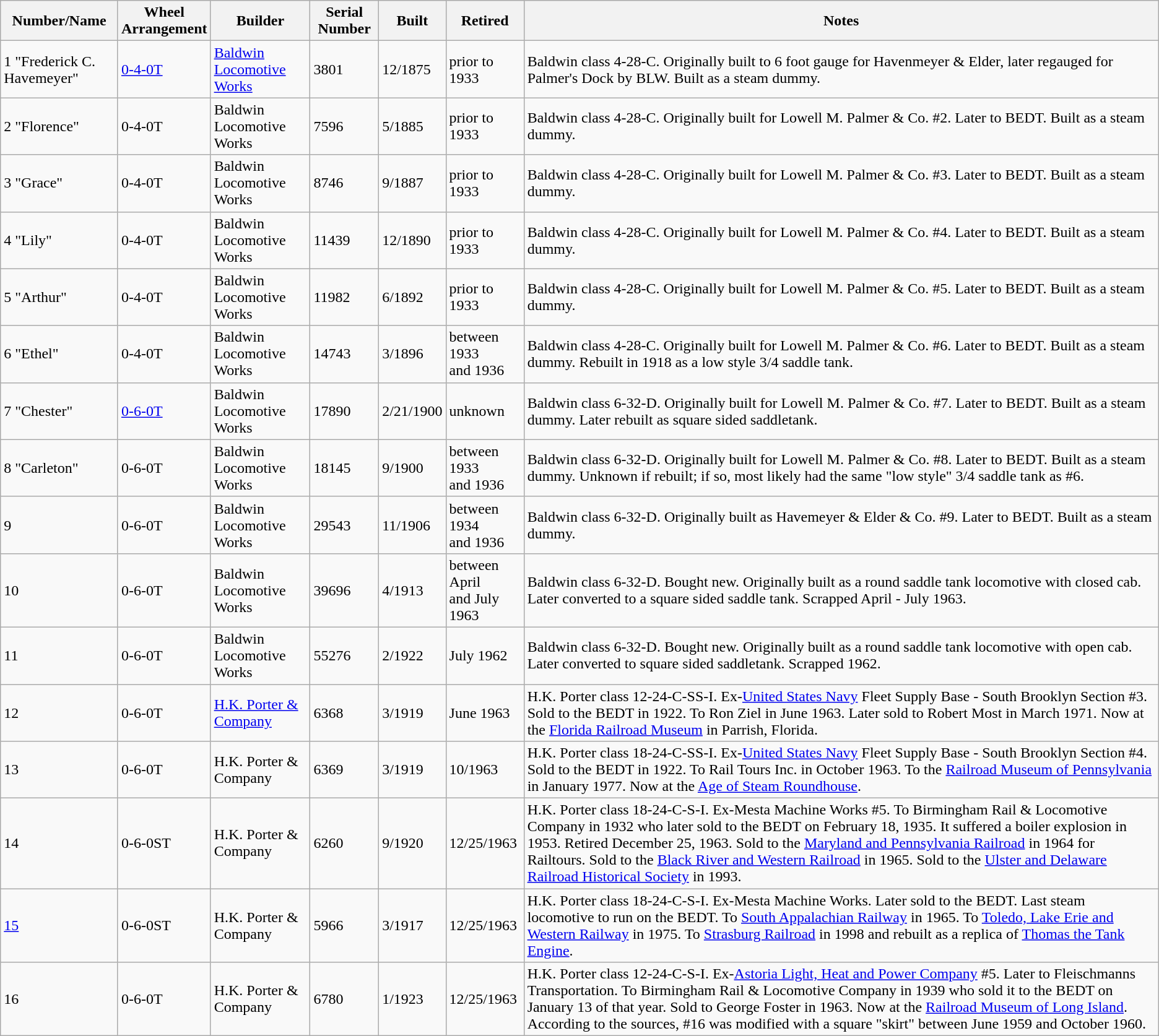<table class="wikitable">
<tr>
<th>Number/Name</th>
<th>Wheel<br>Arrangement</th>
<th>Builder</th>
<th>Serial Number</th>
<th>Built</th>
<th>Retired</th>
<th>Notes</th>
</tr>
<tr>
<td>1 "Frederick C. Havemeyer"</td>
<td><a href='#'>0-4-0T</a></td>
<td><a href='#'>Baldwin Locomotive Works</a></td>
<td>3801</td>
<td>12/1875</td>
<td>prior to 1933</td>
<td>Baldwin class 4-28-C. Originally built to 6 foot gauge for Havenmeyer & Elder, later regauged for Palmer's Dock by BLW. Built as a steam dummy.</td>
</tr>
<tr>
<td>2 "Florence"</td>
<td>0-4-0T</td>
<td>Baldwin Locomotive Works</td>
<td>7596</td>
<td>5/1885</td>
<td>prior to 1933</td>
<td>Baldwin class 4-28-C. Originally built for Lowell M. Palmer & Co. #2. Later to BEDT. Built as a steam dummy.</td>
</tr>
<tr>
<td>3 "Grace"</td>
<td>0-4-0T</td>
<td>Baldwin Locomotive Works</td>
<td>8746</td>
<td>9/1887</td>
<td>prior to 1933</td>
<td>Baldwin class 4-28-C. Originally built for Lowell M. Palmer & Co. #3. Later to BEDT. Built as a steam dummy.</td>
</tr>
<tr>
<td>4 "Lily"</td>
<td>0-4-0T</td>
<td>Baldwin Locomotive Works</td>
<td>11439</td>
<td>12/1890</td>
<td>prior to 1933</td>
<td>Baldwin class 4-28-C. Originally built for Lowell M. Palmer & Co. #4. Later to BEDT. Built as a steam dummy.</td>
</tr>
<tr>
<td>5 "Arthur"</td>
<td>0-4-0T</td>
<td>Baldwin Locomotive Works</td>
<td>11982</td>
<td>6/1892</td>
<td>prior to 1933</td>
<td>Baldwin class 4-28-C. Originally built for Lowell M. Palmer & Co. #5. Later to BEDT. Built as a steam dummy.</td>
</tr>
<tr>
<td>6 "Ethel"</td>
<td>0-4-0T</td>
<td>Baldwin Locomotive Works</td>
<td>14743</td>
<td>3/1896</td>
<td>between 1933<br>and 1936</td>
<td>Baldwin class 4-28-C. Originally built for Lowell M. Palmer & Co. #6. Later to BEDT. Built as a steam dummy. Rebuilt in 1918 as a low style 3/4 saddle tank.</td>
</tr>
<tr>
<td>7 "Chester"</td>
<td><a href='#'>0-6-0T</a></td>
<td>Baldwin Locomotive Works</td>
<td>17890</td>
<td>2/21/1900</td>
<td>unknown</td>
<td>Baldwin class 6-32-D. Originally built for Lowell M. Palmer & Co. #7. Later to BEDT. Built as a steam dummy. Later rebuilt as square sided saddletank.</td>
</tr>
<tr>
<td>8 "Carleton"</td>
<td>0-6-0T</td>
<td>Baldwin Locomotive Works</td>
<td>18145</td>
<td>9/1900</td>
<td>between 1933<br>and 1936</td>
<td>Baldwin class 6-32-D. Originally built for Lowell M. Palmer & Co. #8. Later to BEDT. Built as a steam dummy. Unknown if rebuilt; if so, most likely had the same "low style" 3/4 saddle tank as #6.</td>
</tr>
<tr>
<td>9</td>
<td>0-6-0T</td>
<td>Baldwin Locomotive Works</td>
<td>29543</td>
<td>11/1906</td>
<td>between 1934<br>and 1936</td>
<td>Baldwin class 6-32-D. Originally built as Havemeyer & Elder & Co. #9. Later to BEDT. Built as a steam dummy.</td>
</tr>
<tr>
<td>10</td>
<td>0-6-0T</td>
<td>Baldwin Locomotive Works</td>
<td>39696</td>
<td>4/1913</td>
<td>between April<br>and July 1963</td>
<td>Baldwin class 6-32-D. Bought new. Originally built as a round saddle tank locomotive with closed cab. Later converted to a square sided saddle tank. Scrapped April - July 1963.</td>
</tr>
<tr>
<td>11</td>
<td>0-6-0T</td>
<td>Baldwin Locomotive Works</td>
<td>55276</td>
<td>2/1922</td>
<td>July 1962</td>
<td>Baldwin class 6-32-D. Bought new. Originally built as a round saddle tank locomotive with open cab. Later converted to square sided saddletank. Scrapped 1962.</td>
</tr>
<tr>
<td>12</td>
<td>0-6-0T</td>
<td><a href='#'>H.K. Porter & Company</a></td>
<td>6368</td>
<td>3/1919</td>
<td>June 1963</td>
<td>H.K. Porter class 12-24-C-SS-I. Ex-<a href='#'>United States Navy</a> Fleet Supply Base - South Brooklyn Section #3. Sold to the BEDT in 1922. To Ron Ziel in June 1963. Later sold to Robert Most in March 1971. Now at the <a href='#'>Florida Railroad Museum</a> in Parrish, Florida.</td>
</tr>
<tr>
<td>13</td>
<td>0-6-0T</td>
<td>H.K. Porter & Company</td>
<td>6369</td>
<td>3/1919</td>
<td>10/1963</td>
<td>H.K. Porter class 18-24-C-SS-I. Ex-<a href='#'>United States Navy</a> Fleet Supply Base - South Brooklyn Section #4. Sold to the BEDT in 1922. To Rail Tours Inc.  in October 1963. To the <a href='#'>Railroad Museum of Pennsylvania</a> in January 1977. Now at the <a href='#'>Age of Steam Roundhouse</a>.</td>
</tr>
<tr>
<td>14</td>
<td>0-6-0ST</td>
<td>H.K. Porter & Company</td>
<td>6260</td>
<td>9/1920</td>
<td>12/25/1963</td>
<td>H.K. Porter class 18-24-C-S-I. Ex-Mesta Machine Works #5. To Birmingham Rail & Locomotive Company in 1932 who later sold to the BEDT on February 18, 1935. It suffered a boiler explosion in 1953. Retired December 25, 1963. Sold to the <a href='#'>Maryland and Pennsylvania Railroad</a> in 1964 for Railtours. Sold to the <a href='#'>Black River and Western Railroad</a> in 1965. Sold to the <a href='#'>Ulster and Delaware Railroad Historical Society</a> in 1993.</td>
</tr>
<tr>
<td><a href='#'>15</a></td>
<td>0-6-0ST</td>
<td>H.K. Porter & Company</td>
<td>5966</td>
<td>3/1917</td>
<td>12/25/1963</td>
<td>H.K. Porter class 18-24-C-S-I. Ex-Mesta Machine Works. Later sold to the BEDT. Last steam locomotive to run on the BEDT. To <a href='#'>South Appalachian Railway</a> in 1965. To <a href='#'>Toledo, Lake Erie and Western Railway</a> in 1975. To <a href='#'>Strasburg Railroad</a> in 1998 and rebuilt as a replica of <a href='#'>Thomas the Tank Engine</a>.</td>
</tr>
<tr>
<td>16</td>
<td>0-6-0T</td>
<td>H.K. Porter & Company</td>
<td>6780</td>
<td>1/1923</td>
<td>12/25/1963</td>
<td>H.K. Porter class 12-24-C-S-I. Ex-<a href='#'>Astoria Light, Heat and Power Company</a> #5. Later to Fleischmanns Transportation. To Birmingham Rail & Locomotive Company in 1939 who sold it to the BEDT on January 13 of that year. Sold to George Foster in 1963. Now at the <a href='#'>Railroad Museum of Long Island</a>. According to the sources, #16 was modified with a square "skirt" between June 1959 and October 1960.</td>
</tr>
</table>
